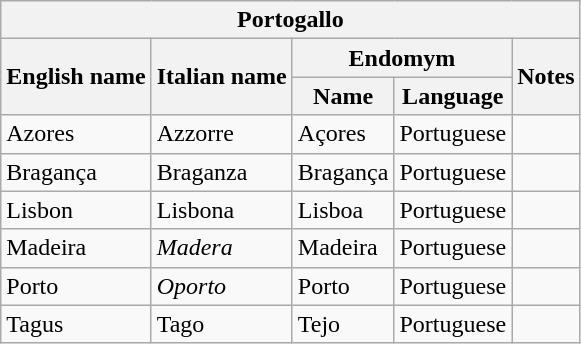<table class="wikitable sortable">
<tr>
<th colspan="5"> Portogallo</th>
</tr>
<tr>
<th rowspan="2">English name</th>
<th rowspan="2">Italian name</th>
<th colspan="2">Endomym</th>
<th rowspan="2">Notes</th>
</tr>
<tr>
<th>Name</th>
<th>Language</th>
</tr>
<tr>
<td>Azores</td>
<td>Azzorre</td>
<td>Açores</td>
<td>Portuguese</td>
<td></td>
</tr>
<tr>
<td>Bragança</td>
<td>Braganza</td>
<td>Bragança</td>
<td>Portuguese</td>
<td></td>
</tr>
<tr>
<td>Lisbon</td>
<td>Lisbona</td>
<td>Lisboa</td>
<td>Portuguese</td>
<td></td>
</tr>
<tr>
<td>Madeira</td>
<td><em>Madera</em></td>
<td>Madeira</td>
<td>Portuguese</td>
<td></td>
</tr>
<tr>
<td>Porto</td>
<td><em>Oporto</em></td>
<td>Porto</td>
<td>Portuguese</td>
<td></td>
</tr>
<tr>
<td>Tagus</td>
<td>Tago</td>
<td>Tejo</td>
<td>Portuguese</td>
<td></td>
</tr>
</table>
